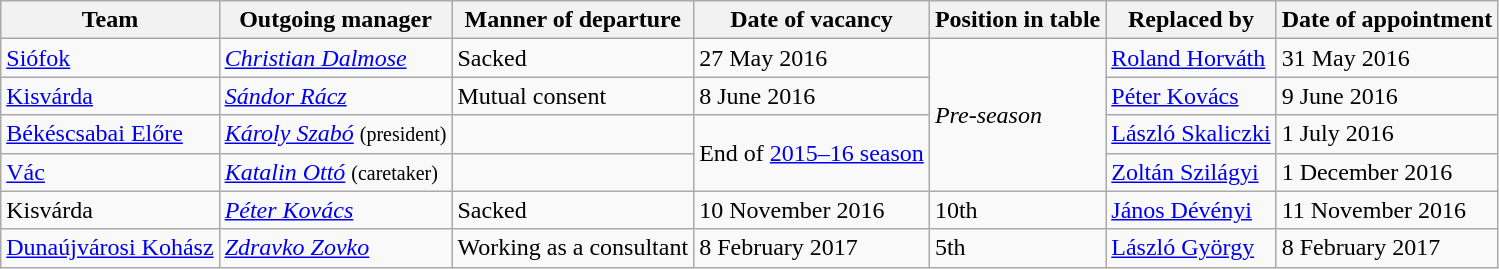<table class="wikitable sortable">
<tr>
<th>Team</th>
<th>Outgoing manager</th>
<th>Manner of departure</th>
<th>Date of vacancy</th>
<th>Position in table</th>
<th>Replaced by</th>
<th>Date of appointment</th>
</tr>
<tr>
<td align="left"><a href='#'>Siófok</a></td>
<td align="left"> <em><a href='#'>Christian Dalmose</a></em></td>
<td>Sacked</td>
<td>27 May 2016</td>
<td rowspan=4><em>Pre-season</em></td>
<td align="left"> <a href='#'>Roland Horváth</a></td>
<td>31 May 2016</td>
</tr>
<tr>
<td align="left"><a href='#'>Kisvárda</a></td>
<td align="left"> <em><a href='#'>Sándor Rácz</a></em></td>
<td>Mutual consent</td>
<td>8 June 2016</td>
<td align="left"> <a href='#'>Péter Kovács</a></td>
<td>9 June 2016</td>
</tr>
<tr>
<td align="left"><a href='#'>Békéscsabai Előre</a></td>
<td align="left"> <em><a href='#'>Károly Szabó</a></em> <small>(president)</small></td>
<td></td>
<td rowspan=2>End of <a href='#'>2015–16 season</a></td>
<td align="left"> <a href='#'>László Skaliczki</a></td>
<td>1 July 2016</td>
</tr>
<tr>
<td align="left"><a href='#'>Vác</a></td>
<td align="left"> <em><a href='#'>Katalin Ottó</a></em> <small>(caretaker)</small></td>
<td></td>
<td align="left"> <a href='#'>Zoltán Szilágyi</a></td>
<td>1 December 2016</td>
</tr>
<tr>
<td align="left">Kisvárda</td>
<td align="left"> <em><a href='#'>Péter Kovács</a></em></td>
<td>Sacked</td>
<td>10 November 2016</td>
<td>10th</td>
<td align="left"> <a href='#'>János Dévényi</a></td>
<td>11 November 2016</td>
</tr>
<tr>
<td align="left"><a href='#'>Dunaújvárosi Kohász</a></td>
<td align="left"> <em><a href='#'>Zdravko Zovko</a></em></td>
<td>Working as a consultant</td>
<td>8 February 2017</td>
<td>5th</td>
<td align="left"> <a href='#'>László György</a></td>
<td>8 February 2017</td>
</tr>
</table>
